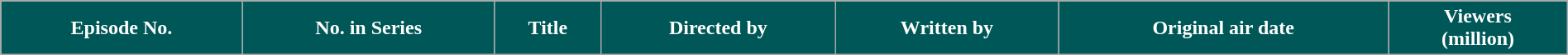<table class="wikitable plainrowheaders" style="width: 100%; margin-right: 0;">
<tr style="color:white;">
<th style="background:#005757;">Episode No.</th>
<th style="background:#005757;">No. in Series</th>
<th style="background:#005757;">Title</th>
<th style="background:#005757;">Directed by</th>
<th style="background:#005757;">Written by</th>
<th style="background:#005757;">Original air date</th>
<th style="background:#005757;">Viewers<br>(million)<br>










</th>
</tr>
</table>
